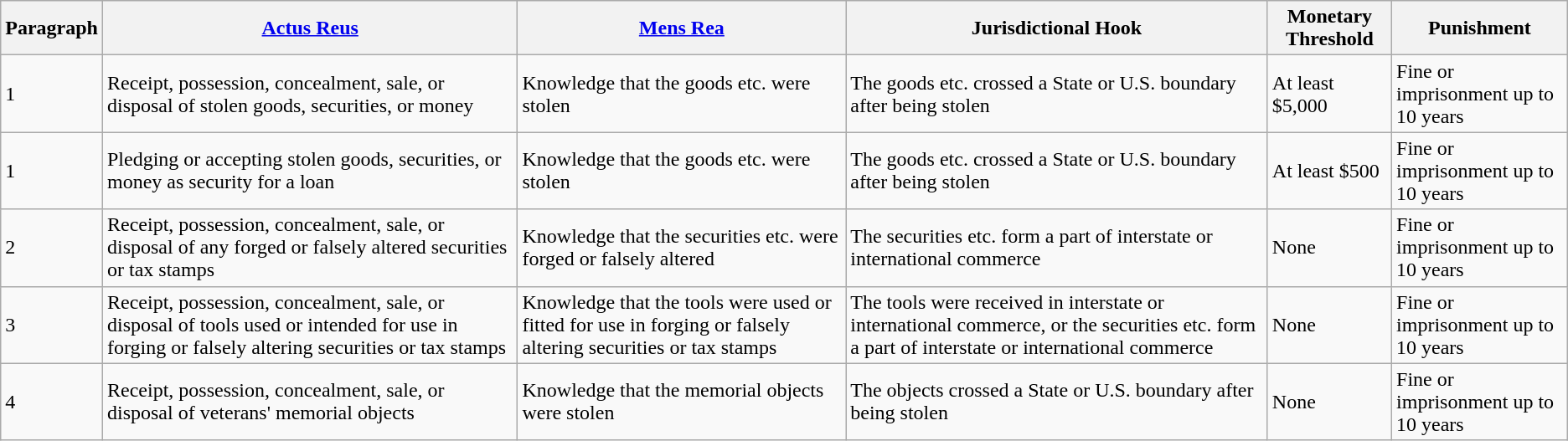<table class="wikitable">
<tr>
<th>Paragraph</th>
<th><a href='#'>Actus Reus</a></th>
<th><a href='#'>Mens Rea</a></th>
<th>Jurisdictional Hook</th>
<th>Monetary Threshold</th>
<th>Punishment</th>
</tr>
<tr>
<td>1</td>
<td>Receipt, possession, concealment, sale, or disposal of stolen goods, securities, or money</td>
<td>Knowledge that the goods etc. were stolen</td>
<td>The goods etc. crossed a State or U.S. boundary after being stolen</td>
<td>At least $5,000</td>
<td>Fine or imprisonment up to 10 years</td>
</tr>
<tr>
<td>1</td>
<td>Pledging or accepting stolen goods, securities, or money as security for a loan</td>
<td>Knowledge that the goods etc. were stolen</td>
<td>The goods etc. crossed a State or U.S. boundary after being stolen</td>
<td>At least $500</td>
<td>Fine or imprisonment up to 10 years</td>
</tr>
<tr>
<td>2</td>
<td>Receipt, possession, concealment, sale, or disposal of any forged or falsely altered securities or tax stamps</td>
<td>Knowledge that the securities etc. were forged or falsely altered</td>
<td>The securities etc. form a part of interstate or international commerce</td>
<td>None</td>
<td>Fine or imprisonment up to 10 years</td>
</tr>
<tr>
<td>3</td>
<td>Receipt, possession, concealment, sale, or disposal of tools used or intended for use in forging or falsely altering securities or tax stamps</td>
<td>Knowledge that the tools were used or fitted for use in forging or falsely altering securities or tax stamps</td>
<td>The tools were received in interstate or international commerce, or the securities etc. form a part of interstate or international commerce</td>
<td>None</td>
<td>Fine or imprisonment up to 10 years</td>
</tr>
<tr>
<td>4</td>
<td>Receipt, possession, concealment, sale, or disposal of veterans' memorial objects</td>
<td>Knowledge that the memorial objects were stolen</td>
<td>The objects crossed a State or U.S. boundary after being stolen</td>
<td>None</td>
<td>Fine or imprisonment up to 10 years</td>
</tr>
</table>
